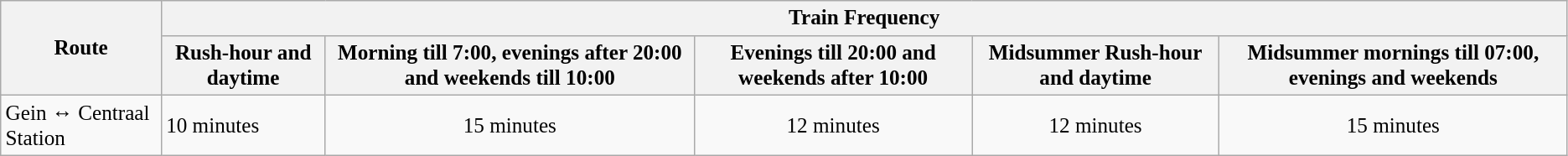<table class="wikitable" style="font-size:105%;">
<tr>
<th rowspan="2">Route</th>
<th colspan="5">Train Frequency</th>
</tr>
<tr>
<th>Rush-hour and daytime</th>
<th>Morning till 7:00, evenings after 20:00 and weekends till 10:00</th>
<th>Evenings till 20:00 and weekends after 10:00</th>
<th>Midsummer Rush-hour and daytime</th>
<th>Midsummer mornings till 07:00, evenings and weekends</th>
</tr>
<tr>
<td>Gein ↔ Centraal Station</td>
<td>10 minutes</td>
<td align="center">15 minutes</td>
<td align="center">12 minutes</td>
<td align="center">12 minutes</td>
<td align="center">15 minutes</td>
</tr>
</table>
